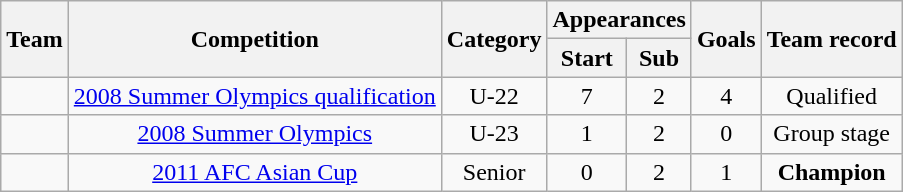<table class="wikitable" style="text-align: center;">
<tr>
<th rowspan="2">Team</th>
<th rowspan="2">Competition</th>
<th rowspan="2">Category</th>
<th colspan="2">Appearances</th>
<th rowspan="2">Goals</th>
<th rowspan="2">Team record</th>
</tr>
<tr>
<th>Start</th>
<th>Sub</th>
</tr>
<tr>
<td></td>
<td align="center"><a href='#'>2008 Summer Olympics qualification</a></td>
<td>U-22</td>
<td>7</td>
<td>2</td>
<td>4</td>
<td>Qualified</td>
</tr>
<tr>
<td align="left"></td>
<td><a href='#'>2008 Summer Olympics</a></td>
<td>U-23</td>
<td>1</td>
<td>2</td>
<td>0</td>
<td>Group stage</td>
</tr>
<tr>
<td align="left"></td>
<td><a href='#'>2011 AFC Asian Cup</a></td>
<td>Senior</td>
<td>0</td>
<td>2</td>
<td>1</td>
<td><strong>Champion</strong></td>
</tr>
</table>
